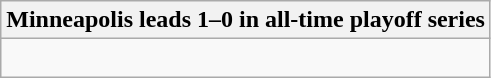<table class="wikitable collapsible collapsed">
<tr>
<th>Minneapolis leads 1–0 in all-time playoff series</th>
</tr>
<tr>
<td><br></td>
</tr>
</table>
